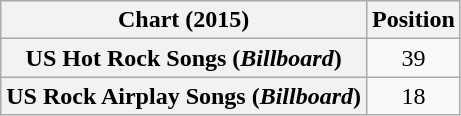<table class="wikitable sortable plainrowheaders" style="text-align:center">
<tr>
<th scope="col">Chart (2015)</th>
<th scope="col">Position</th>
</tr>
<tr>
<th scope="row">US Hot Rock Songs (<em>Billboard</em>)</th>
<td>39</td>
</tr>
<tr>
<th scope="row">US Rock Airplay Songs (<em>Billboard</em>)</th>
<td>18</td>
</tr>
</table>
